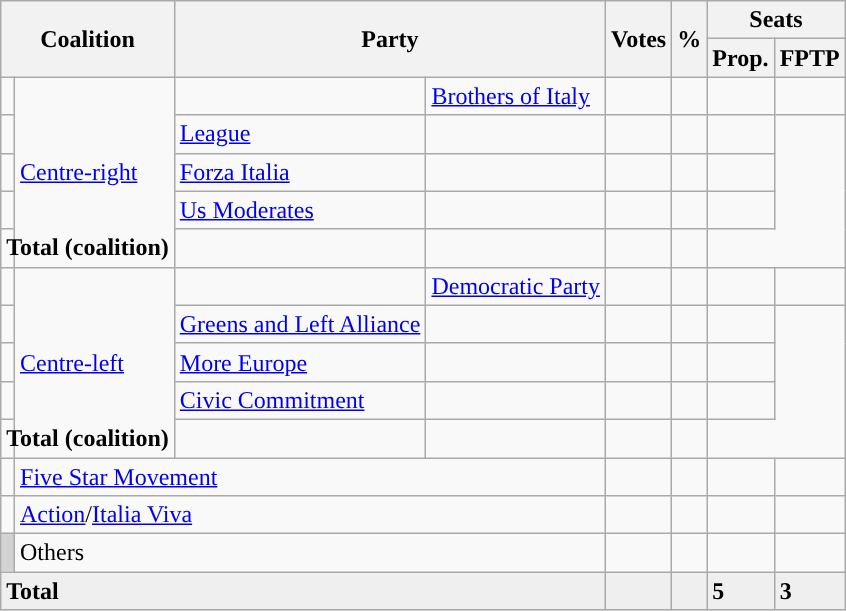<table class="wikitable">
<tr>
<th colspan="2" rowspan="2">Coalition</th>
<th colspan="2" rowspan="2">Party</th>
<th rowspan="2">Votes</th>
<th rowspan="2">%</th>
<th colspan="2">Seats</th>
</tr>
<tr>
<th>Prop.</th>
<th>FPTP</th>
</tr>
<tr>
<td></td>
<td rowspan="5"><a href='#'>Centre-right</a></td>
<td></td>
<td><a href='#'>Brothers of Italy</a></td>
<td></td>
<td></td>
<td></td>
<td></td>
</tr>
<tr>
<td></td>
<td><a href='#'>League</a></td>
<td></td>
<td></td>
<td></td>
<td></td>
</tr>
<tr>
<td></td>
<td><a href='#'>Forza Italia</a></td>
<td></td>
<td></td>
<td></td>
<td></td>
</tr>
<tr>
<td></td>
<td><a href='#'>Us Moderates</a></td>
<td></td>
<td></td>
<td></td>
<td></td>
</tr>
<tr>
<td colspan="2"><strong>Total (coalition)</strong></td>
<td></td>
<td></td>
<td></td>
<td></td>
</tr>
<tr>
<td></td>
<td rowspan="5"><a href='#'>Centre-left</a></td>
<td></td>
<td><a href='#'>Democratic Party</a></td>
<td></td>
<td></td>
<td></td>
<td></td>
</tr>
<tr>
<td></td>
<td><a href='#'>Greens and Left Alliance</a></td>
<td></td>
<td></td>
<td></td>
<td></td>
</tr>
<tr>
<td></td>
<td><a href='#'>More Europe</a></td>
<td></td>
<td></td>
<td></td>
<td></td>
</tr>
<tr>
<td></td>
<td><a href='#'>Civic Commitment</a></td>
<td></td>
<td></td>
<td></td>
<td></td>
</tr>
<tr>
<td colspan="2"><strong>Total (coalition)</strong></td>
<td></td>
<td></td>
<td></td>
<td></td>
</tr>
<tr>
<td></td>
<td colspan="3"><a href='#'>Five Star Movement</a></td>
<td></td>
<td></td>
<td></td>
<td></td>
</tr>
<tr>
<td></td>
<td colspan="3"><a href='#'>Action</a>/<a href='#'>Italia Viva</a></td>
<td></td>
<td></td>
<td></td>
<td></td>
</tr>
<tr>
<td bgcolor="lightgrey"></td>
<td colspan="3">Others</td>
<td></td>
<td></td>
<td></td>
<td></td>
</tr>
<tr bgcolor="#efefef">
<td colspan="4"><strong>Total</strong></td>
<td></td>
<td></td>
<td><strong>5</strong></td>
<td><strong>3</strong></td>
</tr>
</table>
